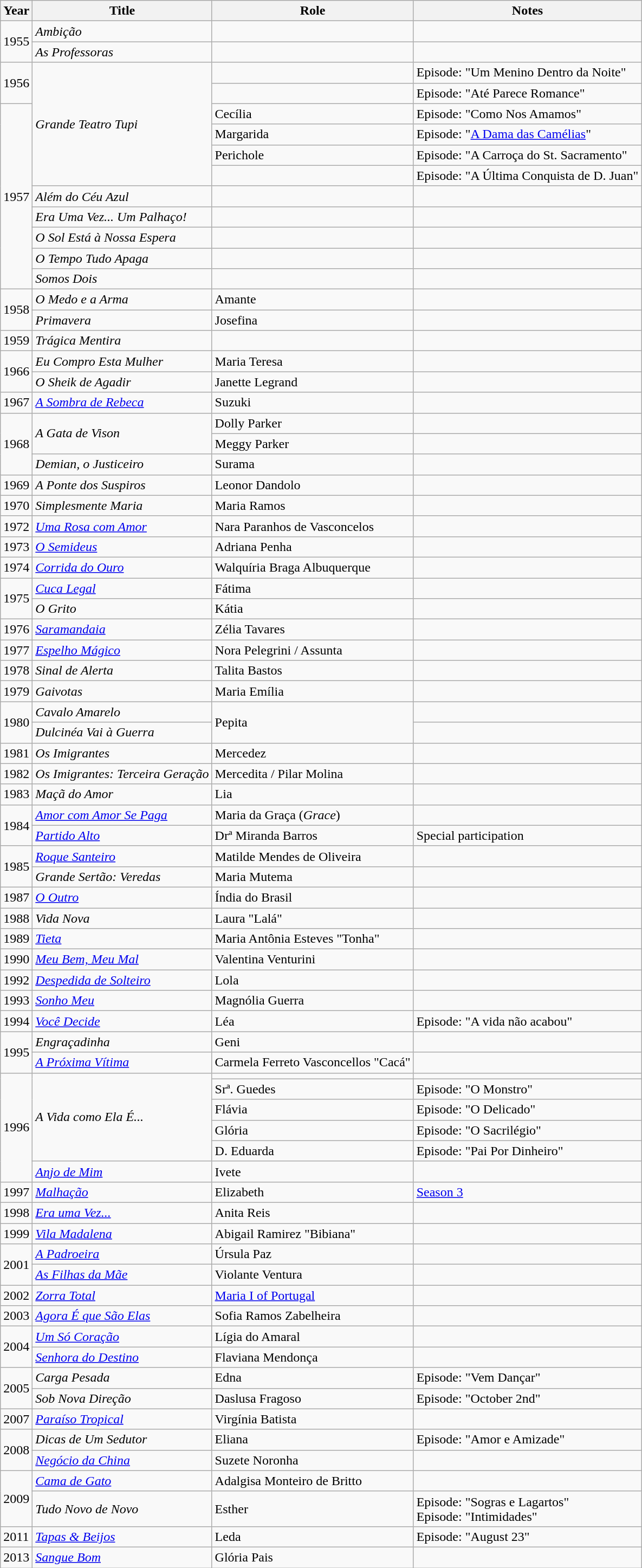<table class="wikitable">
<tr>
<th>Year</th>
<th>Title</th>
<th>Role</th>
<th>Notes</th>
</tr>
<tr>
<td rowspan="2">1955</td>
<td><em>Ambição</em></td>
<td></td>
<td></td>
</tr>
<tr>
<td><em>As Professoras</em></td>
<td></td>
<td></td>
</tr>
<tr>
<td rowspan="2">1956</td>
<td rowspan="6"><em>Grande Teatro Tupi</em></td>
<td></td>
<td>Episode: "Um Menino Dentro da Noite"</td>
</tr>
<tr>
<td></td>
<td>Episode: "Até Parece Romance"</td>
</tr>
<tr>
<td rowspan="9">1957</td>
<td>Cecília</td>
<td>Episode: "Como Nos Amamos"</td>
</tr>
<tr>
<td>Margarida</td>
<td>Episode: "<a href='#'>A Dama das Camélias</a>"</td>
</tr>
<tr>
<td>Perichole</td>
<td>Episode: "A Carroça do St. Sacramento"</td>
</tr>
<tr>
<td></td>
<td>Episode: "A Última Conquista de D. Juan"</td>
</tr>
<tr>
<td><em>Além do Céu Azul</em></td>
<td></td>
<td></td>
</tr>
<tr>
<td><em>Era Uma Vez... Um Palhaço!</em></td>
<td></td>
<td></td>
</tr>
<tr>
<td><em>O Sol Está à Nossa Espera</em></td>
<td></td>
<td></td>
</tr>
<tr>
<td><em>O Tempo Tudo Apaga</em></td>
<td></td>
<td></td>
</tr>
<tr>
<td><em>Somos Dois</em></td>
<td></td>
<td></td>
</tr>
<tr>
<td rowspan="2">1958</td>
<td><em>O Medo e a Arma</em></td>
<td>Amante</td>
<td></td>
</tr>
<tr>
<td><em>Primavera</em></td>
<td>Josefina</td>
<td></td>
</tr>
<tr>
<td>1959</td>
<td><em>Trágica Mentira</em></td>
<td></td>
<td></td>
</tr>
<tr>
<td rowspan="2">1966</td>
<td><em>Eu Compro Esta Mulher</em></td>
<td>Maria Teresa</td>
<td></td>
</tr>
<tr>
<td><em>O Sheik de Agadir</em></td>
<td>Janette Legrand</td>
<td></td>
</tr>
<tr>
<td>1967</td>
<td><em><a href='#'>A Sombra de Rebeca</a></em></td>
<td>Suzuki</td>
<td></td>
</tr>
<tr>
<td rowspan="3">1968</td>
<td rowspan="2"><em>A Gata de Vison</em></td>
<td>Dolly Parker</td>
<td></td>
</tr>
<tr>
<td>Meggy Parker</td>
<td></td>
</tr>
<tr>
<td><em>Demian, o Justiceiro</em></td>
<td>Surama</td>
<td></td>
</tr>
<tr>
<td>1969</td>
<td><em>A Ponte dos Suspiros</em></td>
<td>Leonor Dandolo</td>
<td></td>
</tr>
<tr>
<td>1970</td>
<td><em>Simplesmente Maria</em></td>
<td>Maria Ramos</td>
<td></td>
</tr>
<tr>
<td>1972</td>
<td><em><a href='#'>Uma Rosa com Amor</a></em></td>
<td>Nara Paranhos de Vasconcelos</td>
<td></td>
</tr>
<tr>
<td>1973</td>
<td><em><a href='#'>O Semideus</a></em></td>
<td>Adriana Penha</td>
<td></td>
</tr>
<tr>
<td>1974</td>
<td><em><a href='#'>Corrida do Ouro</a></em></td>
<td>Walquíria Braga Albuquerque</td>
<td></td>
</tr>
<tr>
<td rowspan="2">1975</td>
<td><em><a href='#'>Cuca Legal</a></em></td>
<td>Fátima</td>
<td></td>
</tr>
<tr>
<td><em>O Grito</em></td>
<td>Kátia</td>
<td></td>
</tr>
<tr>
<td>1976</td>
<td><em><a href='#'>Saramandaia</a></em></td>
<td>Zélia Tavares</td>
<td></td>
</tr>
<tr>
<td>1977</td>
<td><em><a href='#'>Espelho Mágico</a></em></td>
<td>Nora Pelegrini / Assunta</td>
<td></td>
</tr>
<tr>
<td>1978</td>
<td><em>Sinal de Alerta</em></td>
<td>Talita Bastos</td>
<td></td>
</tr>
<tr>
<td>1979</td>
<td><em>Gaivotas</em></td>
<td>Maria Emília</td>
<td></td>
</tr>
<tr>
<td rowspan="2">1980</td>
<td><em>Cavalo Amarelo</em></td>
<td rowspan="2">Pepita</td>
<td></td>
</tr>
<tr>
<td><em>Dulcinéa Vai à Guerra</em></td>
<td></td>
</tr>
<tr>
<td>1981</td>
<td><em>Os Imigrantes</em></td>
<td>Mercedez</td>
<td></td>
</tr>
<tr>
<td>1982</td>
<td><em>Os Imigrantes: Terceira Geração</em></td>
<td>Mercedita / Pilar Molina</td>
<td></td>
</tr>
<tr>
<td>1983</td>
<td><em>Maçã do Amor</em></td>
<td>Lia</td>
<td></td>
</tr>
<tr>
<td rowspan="2">1984</td>
<td><em><a href='#'>Amor com Amor Se Paga</a></em></td>
<td>Maria da Graça (<em>Grace</em>)</td>
<td></td>
</tr>
<tr>
<td><em><a href='#'>Partido Alto</a></em></td>
<td>Drª Miranda Barros</td>
<td>Special participation</td>
</tr>
<tr>
<td rowspan="2">1985</td>
<td><em><a href='#'>Roque Santeiro</a></em></td>
<td>Matilde Mendes de Oliveira</td>
<td></td>
</tr>
<tr>
<td><em>Grande Sertão: Veredas</em></td>
<td>Maria Mutema</td>
<td></td>
</tr>
<tr>
<td>1987</td>
<td><em><a href='#'>O Outro</a></em></td>
<td>Índia do Brasil</td>
<td></td>
</tr>
<tr>
<td>1988</td>
<td><em>Vida Nova</em></td>
<td>Laura "Lalá"</td>
<td></td>
</tr>
<tr>
<td>1989</td>
<td><em><a href='#'>Tieta</a></em></td>
<td>Maria Antônia Esteves "Tonha"</td>
<td></td>
</tr>
<tr>
<td>1990</td>
<td><em><a href='#'>Meu Bem, Meu Mal</a></em></td>
<td>Valentina Venturini</td>
<td></td>
</tr>
<tr>
<td>1992</td>
<td><em><a href='#'>Despedida de Solteiro</a></em></td>
<td>Lola</td>
<td></td>
</tr>
<tr>
<td>1993</td>
<td><em><a href='#'>Sonho Meu</a></em></td>
<td>Magnólia Guerra</td>
<td></td>
</tr>
<tr>
<td>1994</td>
<td><em><a href='#'>Você Decide</a></em></td>
<td>Léa</td>
<td>Episode: "A vida não acabou"</td>
</tr>
<tr>
<td rowspan="2">1995</td>
<td><em>Engraçadinha</em></td>
<td>Geni</td>
<td></td>
</tr>
<tr>
<td><em><a href='#'>A Próxima Vítima</a></em></td>
<td>Carmela Ferreto Vasconcellos "Cacá"</td>
<td></td>
</tr>
<tr>
<td rowspan="6">1996</td>
<td rowspan="5"><em>A Vida como Ela É...</em></td>
<td></td>
<td></td>
</tr>
<tr>
<td>Srª. Guedes</td>
<td>Episode: "O Monstro"</td>
</tr>
<tr>
<td>Flávia</td>
<td>Episode: "O Delicado"</td>
</tr>
<tr>
<td>Glória</td>
<td>Episode: "O Sacrilégio"</td>
</tr>
<tr>
<td>D. Eduarda</td>
<td>Episode: "Pai Por Dinheiro"</td>
</tr>
<tr>
<td><em><a href='#'>Anjo de Mim</a></em></td>
<td>Ivete</td>
<td></td>
</tr>
<tr>
<td>1997</td>
<td><em><a href='#'>Malhação</a></em></td>
<td>Elizabeth</td>
<td><a href='#'>Season 3</a></td>
</tr>
<tr>
<td>1998</td>
<td><em><a href='#'>Era uma Vez...</a></em></td>
<td>Anita Reis</td>
<td></td>
</tr>
<tr>
<td>1999</td>
<td><em><a href='#'>Vila Madalena</a></em></td>
<td>Abigail Ramirez "Bibiana"</td>
<td></td>
</tr>
<tr>
<td rowspan="2">2001</td>
<td><em><a href='#'>A Padroeira</a></em></td>
<td>Úrsula Paz</td>
<td></td>
</tr>
<tr>
<td><em><a href='#'>As Filhas da Mãe</a></em></td>
<td>Violante Ventura</td>
<td></td>
</tr>
<tr>
<td>2002</td>
<td><em><a href='#'>Zorra Total</a></em></td>
<td><a href='#'>Maria I of Portugal</a></td>
<td></td>
</tr>
<tr>
<td>2003</td>
<td><em><a href='#'>Agora É que São Elas</a></em></td>
<td>Sofia Ramos Zabelheira</td>
<td></td>
</tr>
<tr>
<td rowspan="2">2004</td>
<td><em><a href='#'>Um Só Coração</a></em></td>
<td>Lígia do Amaral</td>
<td></td>
</tr>
<tr>
<td><em><a href='#'>Senhora do Destino</a></em></td>
<td>Flaviana Mendonça</td>
<td></td>
</tr>
<tr>
<td rowspan="2">2005</td>
<td><em>Carga Pesada</em></td>
<td>Edna</td>
<td>Episode: "Vem Dançar"</td>
</tr>
<tr>
<td><em>Sob Nova Direção</em></td>
<td>Daslusa Fragoso</td>
<td>Episode: "October 2nd"</td>
</tr>
<tr>
<td>2007</td>
<td><em><a href='#'>Paraíso Tropical</a></em></td>
<td>Virgínia Batista</td>
<td></td>
</tr>
<tr>
<td rowspan="2">2008</td>
<td><em>Dicas de Um Sedutor</em></td>
<td>Eliana</td>
<td>Episode: "Amor e Amizade"</td>
</tr>
<tr>
<td><em><a href='#'>Negócio da China</a></em></td>
<td>Suzete Noronha</td>
<td></td>
</tr>
<tr>
<td rowspan="2">2009</td>
<td><em><a href='#'>Cama de Gato</a></em></td>
<td>Adalgisa Monteiro de Britto</td>
<td></td>
</tr>
<tr>
<td><em>Tudo Novo de Novo</em></td>
<td>Esther</td>
<td>Episode: "Sogras e Lagartos"<br>Episode: "Intimidades"</td>
</tr>
<tr>
<td>2011</td>
<td><em><a href='#'>Tapas & Beijos</a></em></td>
<td>Leda</td>
<td>Episode: "August 23"</td>
</tr>
<tr>
<td>2013</td>
<td><em><a href='#'>Sangue Bom</a></em></td>
<td>Glória Pais</td>
<td></td>
</tr>
</table>
